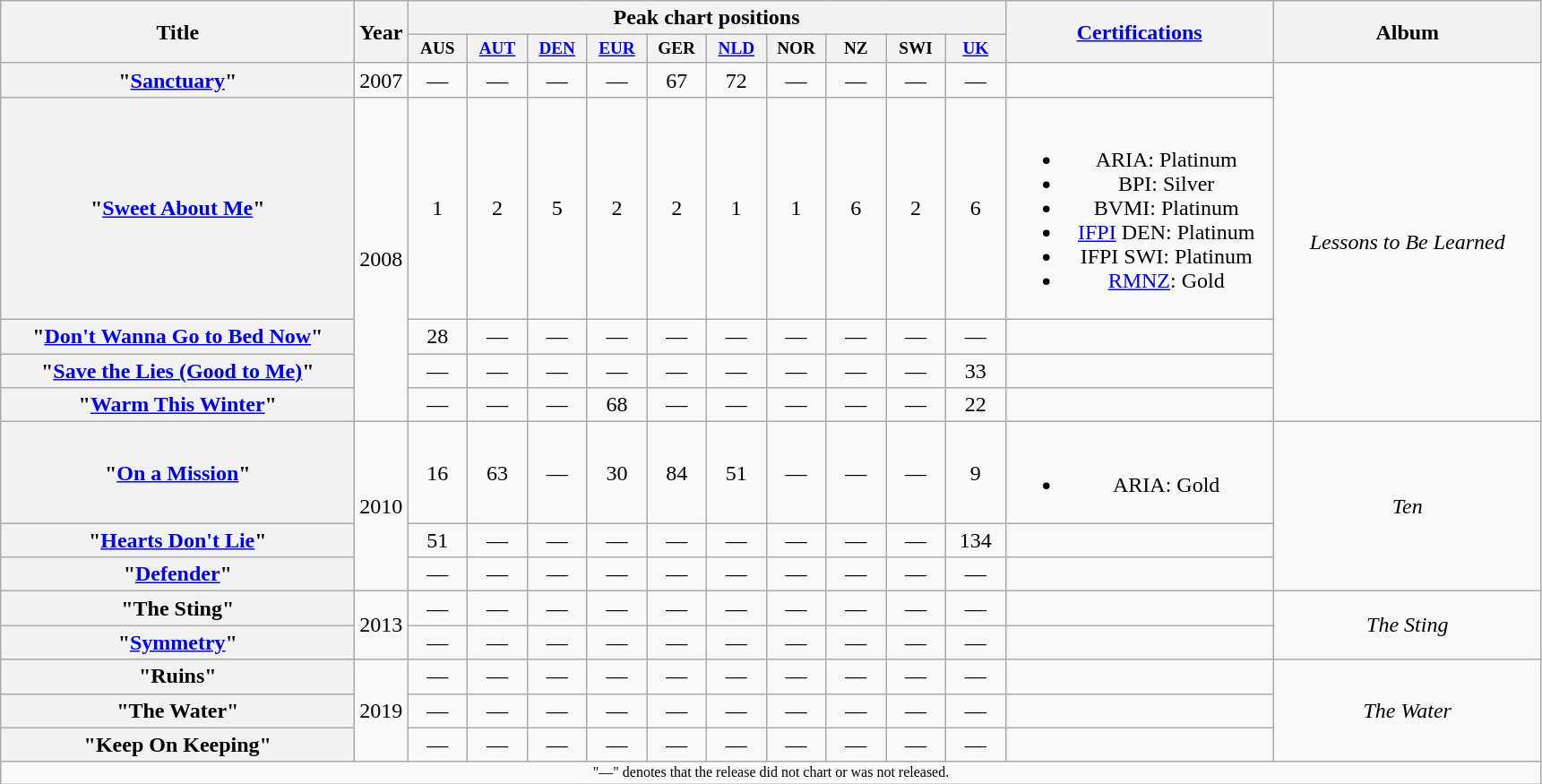<table class="wikitable plainrowheaders" style="text-align:center;">
<tr>
<th scope="col" rowspan="2" style="width:16em;">Title</th>
<th scope="col" rowspan="2">Year</th>
<th scope="col" colspan="10">Peak chart positions</th>
<th scope="col" rowspan="2" style="width:12em;"><a href='#'>Certifications</a></th>
<th scope="col" rowspan="2" style="width:12em;">Album</th>
</tr>
<tr>
<th scope="col" style="width:3em;font-size:80%;">AUS<br></th>
<th scope="col" style="width:3em;font-size:80%;"><a href='#'>AUT</a><br></th>
<th scope="col" style="width:3em;font-size:80%;"><a href='#'>DEN</a><br></th>
<th scope="col" style="width:3em;font-size:80%;"><a href='#'>EUR</a><br></th>
<th scope="col" style="width:3em;font-size:80%;">GER<br></th>
<th scope="col" style="width:3em;font-size:80%;"><a href='#'>NLD</a><br></th>
<th scope="col" style="width:3em;font-size:80%;">NOR<br></th>
<th scope="col" style="width:3em;font-size:80%;">NZ<br></th>
<th scope="col" style="width:3em;font-size:80%;">SWI<br></th>
<th scope="col" style="width:3em;font-size:80%;"><a href='#'>UK</a><br></th>
</tr>
<tr>
<th scope="row">"<a href='#'>Sanctuary</a>"</th>
<td>2007</td>
<td>—</td>
<td>—</td>
<td>—</td>
<td>—</td>
<td>67</td>
<td>72</td>
<td>—</td>
<td>—</td>
<td>—</td>
<td>—</td>
<td></td>
<td rowspan="5"><em>Lessons to Be Learned</em></td>
</tr>
<tr>
<th scope="row">"<a href='#'>Sweet About Me</a>"</th>
<td rowspan="4">2008</td>
<td>1</td>
<td>2</td>
<td>5</td>
<td>2</td>
<td>2</td>
<td>1</td>
<td>1</td>
<td>6</td>
<td>2</td>
<td>6</td>
<td><br><ul><li>ARIA: Platinum</li><li>BPI: Silver</li><li>BVMI: Platinum</li><li><a href='#'>IFPI</a> DEN: Platinum</li><li>IFPI SWI: Platinum</li><li><a href='#'>RMNZ</a>: Gold</li></ul></td>
</tr>
<tr>
<th scope="row">"<a href='#'>Don't Wanna Go to Bed Now</a>"</th>
<td>28</td>
<td>—</td>
<td>—</td>
<td>—</td>
<td>—</td>
<td>—</td>
<td>—</td>
<td>—</td>
<td>—</td>
<td>—</td>
<td></td>
</tr>
<tr>
<th scope="row">"<a href='#'>Save the Lies (Good to Me)</a>"</th>
<td>—</td>
<td>—</td>
<td>—</td>
<td>—</td>
<td>—</td>
<td>—</td>
<td>—</td>
<td>—</td>
<td>—</td>
<td>33</td>
<td></td>
</tr>
<tr>
<th scope="row">"<a href='#'>Warm This Winter</a>"</th>
<td>—</td>
<td>—</td>
<td>—</td>
<td>68</td>
<td>—</td>
<td>—</td>
<td>—</td>
<td>—</td>
<td>—</td>
<td>22</td>
<td></td>
</tr>
<tr>
<th scope="row">"<a href='#'>On a Mission</a>"</th>
<td rowspan="3">2010</td>
<td>16</td>
<td>63</td>
<td>—</td>
<td>30</td>
<td>84</td>
<td>51</td>
<td>—</td>
<td>—</td>
<td>—</td>
<td>9</td>
<td><br><ul><li>ARIA: Gold</li></ul></td>
<td rowspan="3"><em>Ten</em></td>
</tr>
<tr>
<th scope="row">"<a href='#'>Hearts Don't Lie</a>"</th>
<td>51</td>
<td>—</td>
<td>—</td>
<td>—</td>
<td>—</td>
<td>—</td>
<td>—</td>
<td>—</td>
<td>—</td>
<td>134</td>
<td></td>
</tr>
<tr>
<th scope="row">"<a href='#'>Defender</a>"</th>
<td>—</td>
<td>—</td>
<td>—</td>
<td>—</td>
<td>—</td>
<td>—</td>
<td>—</td>
<td>—</td>
<td>—</td>
<td>—</td>
<td></td>
</tr>
<tr>
<th scope="row">"The Sting"</th>
<td rowspan="2">2013</td>
<td>—</td>
<td>—</td>
<td>—</td>
<td>—</td>
<td>—</td>
<td>—</td>
<td>—</td>
<td>—</td>
<td>—</td>
<td>—</td>
<td></td>
<td rowspan="2"><em>The Sting</em></td>
</tr>
<tr>
<th scope="row">"<a href='#'>Symmetry</a>"</th>
<td>—</td>
<td>—</td>
<td>—</td>
<td>—</td>
<td>—</td>
<td>—</td>
<td>—</td>
<td>—</td>
<td>—</td>
<td>—</td>
<td></td>
</tr>
<tr>
<th scope="row">"Ruins"</th>
<td rowspan="3">2019</td>
<td>—</td>
<td>—</td>
<td>—</td>
<td>—</td>
<td>—</td>
<td>—</td>
<td>—</td>
<td>—</td>
<td>—</td>
<td>—</td>
<td></td>
<td rowspan="3"><em>The Water</em></td>
</tr>
<tr>
<th scope="row">"The Water"</th>
<td>—</td>
<td>—</td>
<td>—</td>
<td>—</td>
<td>—</td>
<td>—</td>
<td>—</td>
<td>—</td>
<td>—</td>
<td>—</td>
<td></td>
</tr>
<tr>
<th scope="row">"Keep On Keeping"</th>
<td>—</td>
<td>—</td>
<td>—</td>
<td>—</td>
<td>—</td>
<td>—</td>
<td>—</td>
<td>—</td>
<td>—</td>
<td>—</td>
<td></td>
</tr>
<tr>
<td colspan="14" style="font-size: 8pt">"—" denotes that the release did not chart or was not released.</td>
</tr>
</table>
